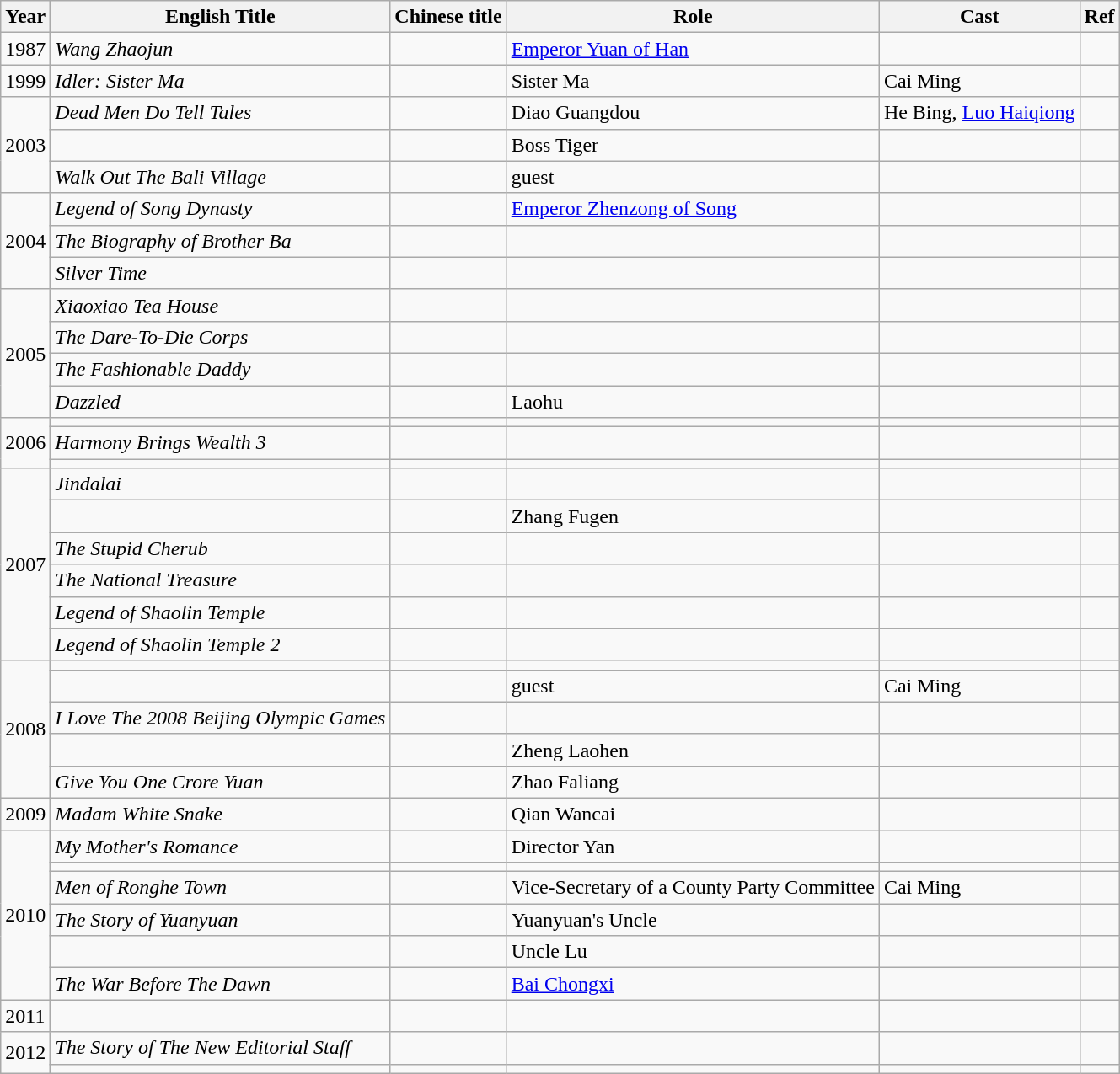<table class="wikitable">
<tr>
<th>Year</th>
<th>English Title</th>
<th>Chinese title</th>
<th>Role</th>
<th>Cast</th>
<th>Ref</th>
</tr>
<tr>
<td>1987</td>
<td><em>Wang Zhaojun</em></td>
<td></td>
<td><a href='#'>Emperor Yuan of Han</a></td>
<td></td>
<td></td>
</tr>
<tr>
<td>1999</td>
<td><em>Idler: Sister Ma</em></td>
<td></td>
<td>Sister Ma</td>
<td>Cai Ming</td>
<td></td>
</tr>
<tr>
<td rowspan="3">2003</td>
<td><em>Dead Men Do Tell Tales</em></td>
<td></td>
<td>Diao Guangdou</td>
<td>He Bing, <a href='#'>Luo Haiqiong</a></td>
<td></td>
</tr>
<tr>
<td></td>
<td></td>
<td>Boss Tiger</td>
<td></td>
<td></td>
</tr>
<tr>
<td><em>Walk Out The Bali Village</em></td>
<td></td>
<td>guest</td>
<td></td>
<td></td>
</tr>
<tr>
<td rowspan="3">2004</td>
<td><em>Legend of Song Dynasty</em></td>
<td></td>
<td><a href='#'>Emperor Zhenzong of Song</a></td>
<td></td>
<td></td>
</tr>
<tr>
<td><em>The Biography of Brother Ba</em></td>
<td></td>
<td></td>
<td></td>
<td></td>
</tr>
<tr>
<td><em>Silver Time</em></td>
<td></td>
<td></td>
<td></td>
<td></td>
</tr>
<tr>
<td rowspan="4">2005</td>
<td><em>Xiaoxiao Tea House</em></td>
<td></td>
<td></td>
<td></td>
<td></td>
</tr>
<tr>
<td><em>The Dare-To-Die Corps</em></td>
<td></td>
<td></td>
<td></td>
<td></td>
</tr>
<tr>
<td><em>The Fashionable Daddy</em></td>
<td></td>
<td></td>
<td></td>
<td></td>
</tr>
<tr>
<td><em>Dazzled</em></td>
<td></td>
<td>Laohu</td>
<td></td>
<td></td>
</tr>
<tr>
<td rowspan="3">2006</td>
<td></td>
<td></td>
<td></td>
<td></td>
<td></td>
</tr>
<tr>
<td><em>Harmony Brings Wealth 3</em></td>
<td></td>
<td></td>
<td></td>
<td></td>
</tr>
<tr>
<td></td>
<td></td>
<td></td>
<td></td>
<td></td>
</tr>
<tr>
<td rowspan="6">2007</td>
<td><em>Jindalai</em></td>
<td></td>
<td></td>
<td></td>
<td></td>
</tr>
<tr>
<td></td>
<td></td>
<td>Zhang Fugen</td>
<td></td>
<td></td>
</tr>
<tr>
<td><em>The Stupid Cherub</em></td>
<td></td>
<td></td>
<td></td>
<td></td>
</tr>
<tr>
<td><em>The National Treasure</em></td>
<td></td>
<td></td>
<td></td>
<td></td>
</tr>
<tr>
<td><em>Legend of Shaolin Temple</em></td>
<td></td>
<td></td>
<td></td>
<td></td>
</tr>
<tr>
<td><em>Legend of Shaolin Temple 2</em></td>
<td></td>
<td></td>
<td></td>
<td></td>
</tr>
<tr>
<td rowspan="5">2008</td>
<td></td>
<td></td>
<td></td>
<td></td>
<td></td>
</tr>
<tr>
<td></td>
<td></td>
<td>guest</td>
<td>Cai Ming</td>
<td></td>
</tr>
<tr>
<td><em>I Love The 2008 Beijing Olympic Games</em></td>
<td></td>
<td></td>
<td></td>
<td></td>
</tr>
<tr>
<td></td>
<td></td>
<td>Zheng Laohen</td>
<td></td>
<td></td>
</tr>
<tr>
<td><em>Give You One Crore Yuan</em></td>
<td></td>
<td>Zhao Faliang</td>
<td></td>
<td></td>
</tr>
<tr>
<td>2009</td>
<td><em>Madam White Snake</em></td>
<td></td>
<td>Qian Wancai</td>
<td></td>
<td></td>
</tr>
<tr>
<td rowspan="6">2010</td>
<td><em>My Mother's Romance</em></td>
<td></td>
<td>Director Yan</td>
<td></td>
<td></td>
</tr>
<tr>
<td></td>
<td></td>
<td></td>
<td></td>
<td></td>
</tr>
<tr>
<td><em>Men of Ronghe Town</em></td>
<td></td>
<td>Vice-Secretary of a County Party Committee</td>
<td>Cai Ming</td>
<td></td>
</tr>
<tr>
<td><em>The Story of Yuanyuan</em></td>
<td></td>
<td>Yuanyuan's Uncle</td>
<td></td>
<td></td>
</tr>
<tr>
<td></td>
<td></td>
<td>Uncle Lu</td>
<td></td>
<td></td>
</tr>
<tr>
<td><em>The War Before The Dawn</em></td>
<td></td>
<td><a href='#'>Bai Chongxi</a></td>
<td></td>
<td></td>
</tr>
<tr>
<td>2011</td>
<td></td>
<td></td>
<td></td>
<td></td>
<td></td>
</tr>
<tr>
<td rowspan="2">2012</td>
<td><em>The Story of The New Editorial Staff</em></td>
<td></td>
<td></td>
<td></td>
<td></td>
</tr>
<tr>
<td></td>
<td></td>
<td></td>
<td></td>
<td></td>
</tr>
</table>
